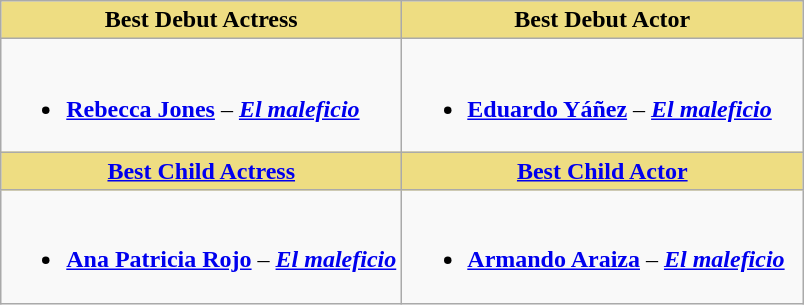<table class="wikitable">
<tr>
<th style="background:#EEDD82; width:50%">Best Debut Actress</th>
<th style="background:#EEDD82; width:50%">Best Debut Actor</th>
</tr>
<tr>
<td valign="top"><br><ul><li><strong><a href='#'>Rebecca Jones</a></strong> – <strong><em><a href='#'>El maleficio</a></em></strong></li></ul></td>
<td valign="top"><br><ul><li><strong><a href='#'>Eduardo Yáñez</a></strong> – <strong><em><a href='#'>El maleficio</a></em></strong></li></ul></td>
</tr>
<tr>
<th style="background:#EEDD82; width:50%"><a href='#'>Best Child Actress</a></th>
<th style="background:#EEDD82; width:50%"><a href='#'>Best Child Actor</a></th>
</tr>
<tr>
<td valign="top"><br><ul><li><strong><a href='#'>Ana Patricia Rojo</a></strong> – <strong><em><a href='#'>El maleficio</a></em></strong></li></ul></td>
<td valign="top"><br><ul><li><strong><a href='#'>Armando Araiza</a></strong> – <strong><em><a href='#'>El maleficio</a></em></strong></li></ul></td>
</tr>
</table>
